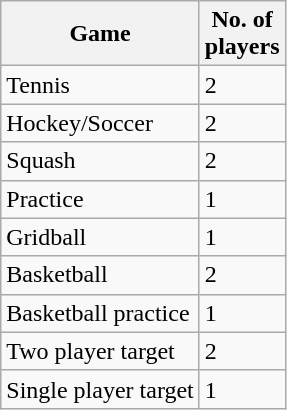<table class="wikitable">
<tr>
<th>Game</th>
<th>No. of<br>players</th>
</tr>
<tr>
<td>Tennis</td>
<td>2</td>
</tr>
<tr>
<td>Hockey/Soccer</td>
<td>2</td>
</tr>
<tr>
<td>Squash</td>
<td>2</td>
</tr>
<tr>
<td>Practice</td>
<td>1</td>
</tr>
<tr>
<td>Gridball</td>
<td>1</td>
</tr>
<tr>
<td>Basketball</td>
<td>2</td>
</tr>
<tr>
<td>Basketball practice</td>
<td>1</td>
</tr>
<tr>
<td>Two player target</td>
<td>2</td>
</tr>
<tr>
<td>Single player target</td>
<td>1</td>
</tr>
</table>
